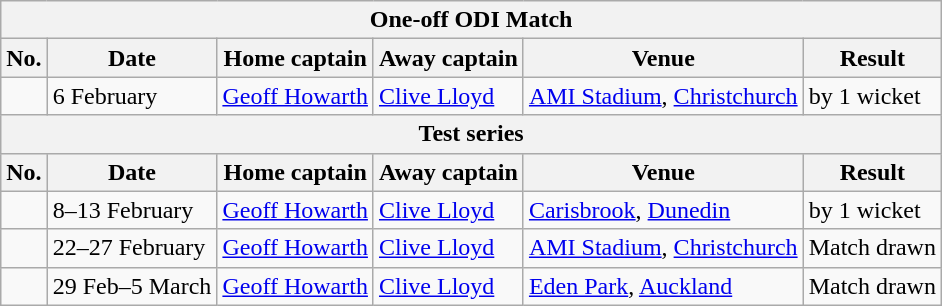<table class="wikitable">
<tr>
<th colspan="9">One-off ODI Match</th>
</tr>
<tr>
<th>No.</th>
<th>Date</th>
<th>Home captain</th>
<th>Away captain</th>
<th>Venue</th>
<th>Result</th>
</tr>
<tr>
<td></td>
<td>6 February</td>
<td><a href='#'>Geoff Howarth</a></td>
<td><a href='#'>Clive Lloyd</a></td>
<td><a href='#'>AMI Stadium</a>, <a href='#'>Christchurch</a></td>
<td> by 1 wicket</td>
</tr>
<tr>
<th colspan="9">Test series</th>
</tr>
<tr>
<th>No.</th>
<th>Date</th>
<th>Home captain</th>
<th>Away captain</th>
<th>Venue</th>
<th>Result</th>
</tr>
<tr>
<td></td>
<td>8–13 February</td>
<td><a href='#'>Geoff Howarth</a></td>
<td><a href='#'>Clive Lloyd</a></td>
<td><a href='#'>Carisbrook</a>, <a href='#'>Dunedin</a></td>
<td> by 1 wicket</td>
</tr>
<tr>
<td></td>
<td>22–27 February</td>
<td><a href='#'>Geoff Howarth</a></td>
<td><a href='#'>Clive Lloyd</a></td>
<td><a href='#'>AMI Stadium</a>, <a href='#'>Christchurch</a></td>
<td>Match drawn</td>
</tr>
<tr>
<td></td>
<td>29 Feb–5 March</td>
<td><a href='#'>Geoff Howarth</a></td>
<td><a href='#'>Clive Lloyd</a></td>
<td><a href='#'>Eden Park</a>, <a href='#'>Auckland</a></td>
<td>Match drawn</td>
</tr>
</table>
